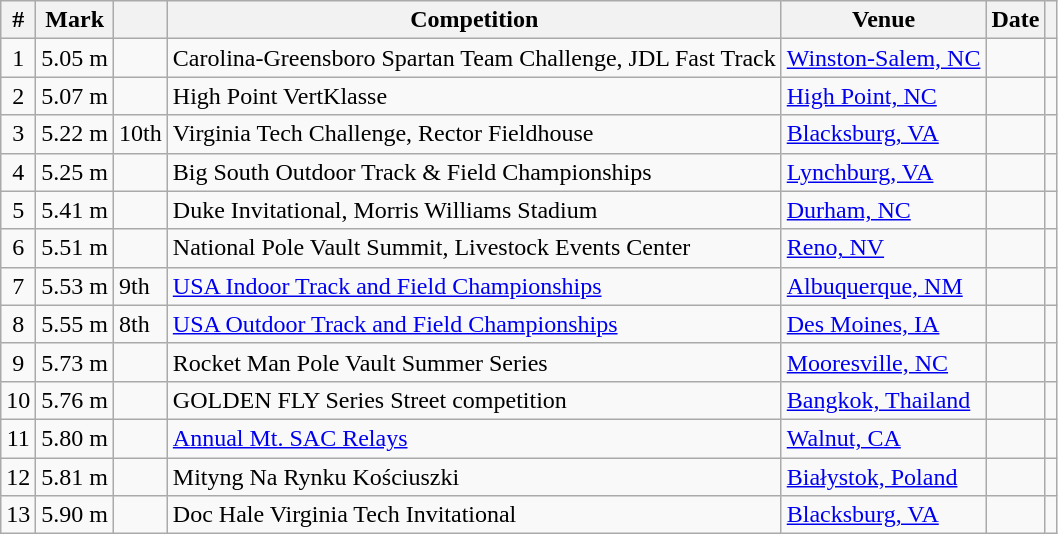<table class="wikitable sortable">
<tr>
<th>#</th>
<th>Mark</th>
<th class=unsortable></th>
<th>Competition</th>
<th>Venue</th>
<th>Date</th>
<th class=unsortable></th>
</tr>
<tr>
<td align=center>1</td>
<td align=right>5.05 m</td>
<td></td>
<td>Carolina-Greensboro Spartan Team Challenge, JDL Fast Track</td>
<td><a href='#'>Winston-Salem, NC</a></td>
<td align=right></td>
<td></td>
</tr>
<tr>
<td align=center>2</td>
<td align=right>5.07 m</td>
<td></td>
<td>High Point VertKlasse</td>
<td><a href='#'>High Point, NC</a></td>
<td align=right></td>
<td></td>
</tr>
<tr>
<td align=center>3</td>
<td align=right>5.22 m</td>
<td>10th</td>
<td>Virginia Tech Challenge, Rector Fieldhouse</td>
<td><a href='#'>Blacksburg, VA</a></td>
<td align=right></td>
<td></td>
</tr>
<tr>
<td align=center>4</td>
<td align=right>5.25 m</td>
<td></td>
<td>Big South Outdoor Track & Field Championships</td>
<td><a href='#'>Lynchburg, VA</a></td>
<td align=right></td>
<td></td>
</tr>
<tr>
<td align=center>5</td>
<td align=right>5.41 m</td>
<td></td>
<td>Duke Invitational, Morris Williams Stadium</td>
<td><a href='#'>Durham, NC</a></td>
<td align=right></td>
<td></td>
</tr>
<tr>
<td align=center>6</td>
<td align=right>5.51 m </td>
<td></td>
<td>National Pole Vault Summit, Livestock Events Center</td>
<td><a href='#'>Reno, NV</a></td>
<td align=right></td>
<td></td>
</tr>
<tr>
<td align=center>7</td>
<td align=right>5.53 m </td>
<td>9th</td>
<td><a href='#'>USA Indoor Track and Field Championships</a></td>
<td><a href='#'>Albuquerque, NM</a></td>
<td align=right><a href='#'></a></td>
<td></td>
</tr>
<tr>
<td align=center>8</td>
<td align=right>5.55 m</td>
<td>8th</td>
<td><a href='#'>USA Outdoor Track and Field Championships</a></td>
<td><a href='#'>Des Moines, IA</a></td>
<td align=right><a href='#'></a></td>
<td></td>
</tr>
<tr>
<td align=center>9</td>
<td align=right>5.73 m</td>
<td></td>
<td>Rocket Man Pole Vault Summer Series</td>
<td><a href='#'>Mooresville, NC</a></td>
<td align=right></td>
<td></td>
</tr>
<tr>
<td align=center>10</td>
<td align=right>5.76 m</td>
<td></td>
<td>GOLDEN FLY Series Street competition</td>
<td><a href='#'>Bangkok, Thailand</a></td>
<td align=right></td>
<td></td>
</tr>
<tr>
<td align=center>11</td>
<td align=right>5.80 m</td>
<td></td>
<td><a href='#'>Annual Mt. SAC Relays</a></td>
<td><a href='#'>Walnut, CA</a></td>
<td align=right></td>
<td></td>
</tr>
<tr>
<td align=center>12</td>
<td align=right>5.81 m</td>
<td></td>
<td>Mityng Na Rynku Kościuszki</td>
<td><a href='#'>Białystok, Poland</a></td>
<td align=right></td>
<td></td>
</tr>
<tr>
<td align=center>13</td>
<td align=right>5.90 m</td>
<td></td>
<td>Doc Hale Virginia Tech Invitational</td>
<td><a href='#'>Blacksburg, VA</a></td>
<td align=right></td>
<td></td>
</tr>
</table>
